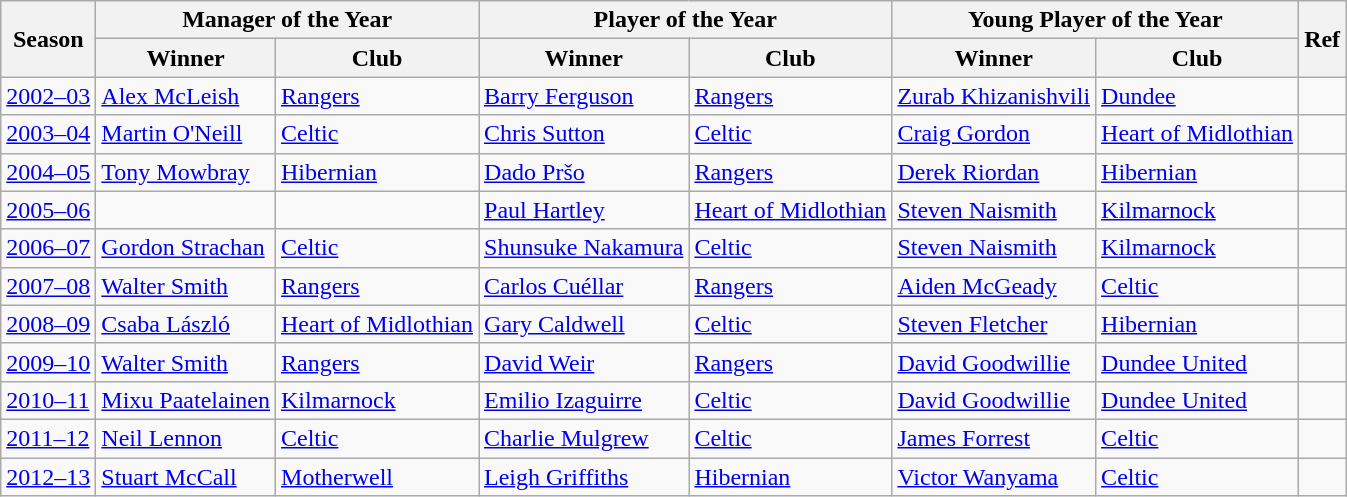<table class="wikitable">
<tr>
<th rowspan="2">Season</th>
<th colspan="2">Manager of the Year</th>
<th colspan="2">Player of the Year</th>
<th colspan="2">Young Player of the Year</th>
<th rowspan="2">Ref</th>
</tr>
<tr>
<th>Winner</th>
<th>Club</th>
<th>Winner</th>
<th>Club</th>
<th>Winner</th>
<th>Club</th>
</tr>
<tr>
<td><a href='#'>2002–03</a></td>
<td><a href='#'>Alex McLeish</a></td>
<td><a href='#'>Rangers</a></td>
<td><a href='#'>Barry Ferguson</a></td>
<td><a href='#'>Rangers</a></td>
<td><a href='#'>Zurab Khizanishvili</a></td>
<td><a href='#'>Dundee</a></td>
<td></td>
</tr>
<tr>
<td><a href='#'>2003–04</a></td>
<td><a href='#'>Martin O'Neill</a></td>
<td><a href='#'>Celtic</a></td>
<td><a href='#'>Chris Sutton</a></td>
<td><a href='#'>Celtic</a></td>
<td><a href='#'>Craig Gordon</a></td>
<td><a href='#'>Heart of Midlothian</a></td>
<td></td>
</tr>
<tr>
<td><a href='#'>2004–05</a></td>
<td><a href='#'>Tony Mowbray</a></td>
<td><a href='#'>Hibernian</a></td>
<td><a href='#'>Dado Pršo</a></td>
<td><a href='#'>Rangers</a></td>
<td><a href='#'>Derek Riordan</a></td>
<td><a href='#'>Hibernian</a></td>
<td></td>
</tr>
<tr>
<td><a href='#'>2005–06</a></td>
<td></td>
<td></td>
<td><a href='#'>Paul Hartley</a></td>
<td><a href='#'>Heart of Midlothian</a></td>
<td><a href='#'>Steven Naismith</a></td>
<td><a href='#'>Kilmarnock</a></td>
<td></td>
</tr>
<tr>
<td><a href='#'>2006–07</a></td>
<td><a href='#'>Gordon Strachan</a></td>
<td><a href='#'>Celtic</a></td>
<td><a href='#'>Shunsuke Nakamura</a></td>
<td><a href='#'>Celtic</a></td>
<td><a href='#'>Steven Naismith</a></td>
<td><a href='#'>Kilmarnock</a></td>
<td></td>
</tr>
<tr>
<td><a href='#'>2007–08</a></td>
<td><a href='#'>Walter Smith</a></td>
<td><a href='#'>Rangers</a></td>
<td><a href='#'>Carlos Cuéllar</a></td>
<td><a href='#'>Rangers</a></td>
<td><a href='#'>Aiden McGeady</a></td>
<td><a href='#'>Celtic</a></td>
<td></td>
</tr>
<tr>
<td><a href='#'>2008–09</a></td>
<td><a href='#'>Csaba László</a></td>
<td><a href='#'>Heart of Midlothian</a></td>
<td><a href='#'>Gary Caldwell</a></td>
<td><a href='#'>Celtic</a></td>
<td><a href='#'>Steven Fletcher</a></td>
<td><a href='#'>Hibernian</a></td>
<td></td>
</tr>
<tr>
<td><a href='#'>2009–10</a></td>
<td><a href='#'>Walter Smith</a></td>
<td><a href='#'>Rangers</a></td>
<td><a href='#'>David Weir</a></td>
<td><a href='#'>Rangers</a></td>
<td><a href='#'>David Goodwillie</a></td>
<td><a href='#'>Dundee United</a></td>
<td></td>
</tr>
<tr>
<td><a href='#'>2010–11</a></td>
<td><a href='#'>Mixu Paatelainen</a></td>
<td><a href='#'>Kilmarnock</a></td>
<td><a href='#'>Emilio Izaguirre</a></td>
<td><a href='#'>Celtic</a></td>
<td><a href='#'>David Goodwillie</a></td>
<td><a href='#'>Dundee United</a></td>
<td></td>
</tr>
<tr>
<td><a href='#'>2011–12</a></td>
<td><a href='#'>Neil Lennon</a></td>
<td><a href='#'>Celtic</a></td>
<td><a href='#'>Charlie Mulgrew</a></td>
<td><a href='#'>Celtic</a></td>
<td><a href='#'>James Forrest</a></td>
<td><a href='#'>Celtic</a></td>
<td></td>
</tr>
<tr>
<td><a href='#'>2012–13</a></td>
<td><a href='#'>Stuart McCall</a></td>
<td><a href='#'>Motherwell</a></td>
<td><a href='#'>Leigh Griffiths</a></td>
<td><a href='#'>Hibernian</a></td>
<td><a href='#'>Victor Wanyama</a></td>
<td><a href='#'>Celtic</a></td>
<td></td>
</tr>
</table>
